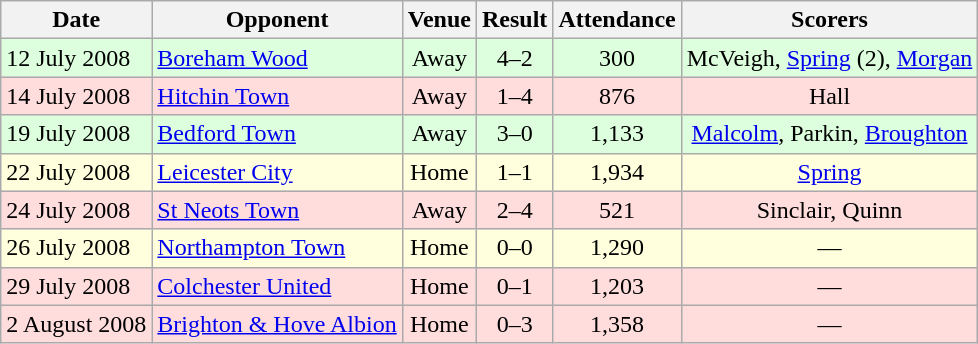<table class="wikitable">
<tr>
<th>Date</th>
<th>Opponent</th>
<th>Venue</th>
<th>Result</th>
<th>Attendance</th>
<th>Scorers</th>
</tr>
<tr style="background:#dfd;">
<td>12 July 2008</td>
<td><a href='#'>Boreham Wood</a></td>
<td style="text-align:center;">Away</td>
<td style="text-align:center;">4–2</td>
<td style="text-align:center;">300</td>
<td style="text-align:center;">McVeigh, <a href='#'>Spring</a> (2), <a href='#'>Morgan</a></td>
</tr>
<tr style="background:#fdd;">
<td>14 July 2008</td>
<td><a href='#'>Hitchin Town</a></td>
<td style="text-align:center;">Away</td>
<td style="text-align:center;">1–4</td>
<td style="text-align:center;">876</td>
<td style="text-align:center;">Hall</td>
</tr>
<tr style="background:#dfd;">
<td>19 July 2008</td>
<td><a href='#'>Bedford Town</a></td>
<td style="text-align:center;">Away</td>
<td style="text-align:center;">3–0</td>
<td style="text-align:center;">1,133</td>
<td style="text-align:center;"><a href='#'>Malcolm</a>, Parkin, <a href='#'>Broughton</a></td>
</tr>
<tr style="background:#ffd;">
<td>22 July 2008</td>
<td><a href='#'>Leicester City</a></td>
<td style="text-align:center;">Home</td>
<td style="text-align:center;">1–1</td>
<td style="text-align:center;">1,934</td>
<td style="text-align:center;"><a href='#'>Spring</a></td>
</tr>
<tr style="background:#fdd;">
<td>24 July 2008</td>
<td><a href='#'>St Neots Town</a></td>
<td style="text-align:center;">Away</td>
<td style="text-align:center;">2–4</td>
<td style="text-align:center;">521</td>
<td style="text-align:center;">Sinclair, Quinn</td>
</tr>
<tr style="background:#ffd;">
<td>26 July 2008</td>
<td><a href='#'>Northampton Town</a></td>
<td style="text-align:center;">Home</td>
<td style="text-align:center;">0–0</td>
<td style="text-align:center;">1,290</td>
<td style="text-align:center;">—</td>
</tr>
<tr style="background:#fdd;">
<td>29 July 2008</td>
<td><a href='#'>Colchester United</a></td>
<td style="text-align:center;">Home</td>
<td style="text-align:center;">0–1</td>
<td style="text-align:center;">1,203</td>
<td style="text-align:center;">—</td>
</tr>
<tr style="background:#fdd;">
<td>2 August 2008</td>
<td><a href='#'>Brighton & Hove Albion</a></td>
<td style="text-align:center;">Home</td>
<td style="text-align:center;">0–3</td>
<td style="text-align:center;">1,358</td>
<td style="text-align:center;">—</td>
</tr>
</table>
